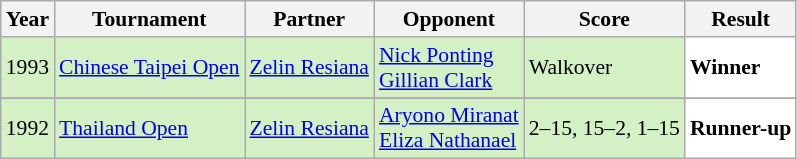<table class="sortable wikitable" style="font-size: 90%;">
<tr>
<th>Year</th>
<th>Tournament</th>
<th>Partner</th>
<th>Opponent</th>
<th>Score</th>
<th>Result</th>
</tr>
<tr style="background:#D4F1C5">
<td align="center">1993</td>
<td align="left"><a href='#'>Chinese Taipei Open</a></td>
<td align="left"> <a href='#'>Zelin Resiana</a></td>
<td align="left"> <a href='#'>Nick Ponting</a> <br>  <a href='#'>Gillian Clark</a></td>
<td align="left">Walkover</td>
<td style="text-align:left; background:white"> <strong>Winner</strong></td>
</tr>
<tr>
</tr>
<tr style="background:#D4F1C5">
<td align="center">1992</td>
<td align="left"><a href='#'>Thailand Open</a></td>
<td align="left"> <a href='#'>Zelin Resiana</a></td>
<td align="left"> <a href='#'>Aryono Miranat</a> <br>  <a href='#'>Eliza Nathanael</a></td>
<td align="left">2–15, 15–2, 1–15</td>
<td style="text-align:left; background:white"> <strong>Runner-up</strong></td>
</tr>
</table>
